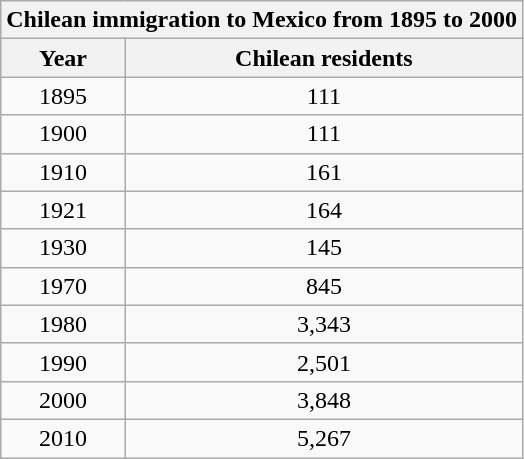<table class="wikitable" style="text-align:center;">
<tr>
<th colspan=5>Chilean immigration to Mexico from 1895 to 2000</th>
</tr>
<tr>
<th>Year</th>
<th>Chilean residents</th>
</tr>
<tr>
<td>1895</td>
<td>111 </td>
</tr>
<tr>
<td>1900</td>
<td>111 </td>
</tr>
<tr>
<td>1910</td>
<td>161 </td>
</tr>
<tr>
<td>1921</td>
<td>164 </td>
</tr>
<tr>
<td>1930</td>
<td>145 </td>
</tr>
<tr>
<td>1970</td>
<td>845 </td>
</tr>
<tr>
<td>1980</td>
<td>3,343 </td>
</tr>
<tr>
<td>1990</td>
<td>2,501 </td>
</tr>
<tr>
<td>2000</td>
<td>3,848 </td>
</tr>
<tr>
<td>2010</td>
<td>5,267 </td>
</tr>
</table>
